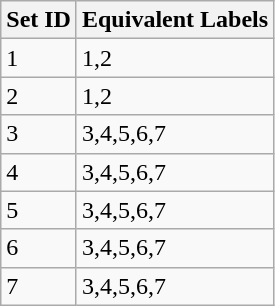<table class="wikitable">
<tr>
<th><strong>Set ID</strong></th>
<th><strong>Equivalent Labels</strong></th>
</tr>
<tr>
<td>1</td>
<td>1,2</td>
</tr>
<tr>
<td>2</td>
<td>1,2</td>
</tr>
<tr>
<td>3</td>
<td>3,4,5,6,7</td>
</tr>
<tr>
<td>4</td>
<td>3,4,5,6,7</td>
</tr>
<tr>
<td>5</td>
<td>3,4,5,6,7</td>
</tr>
<tr>
<td>6</td>
<td>3,4,5,6,7</td>
</tr>
<tr>
<td>7</td>
<td>3,4,5,6,7</td>
</tr>
</table>
